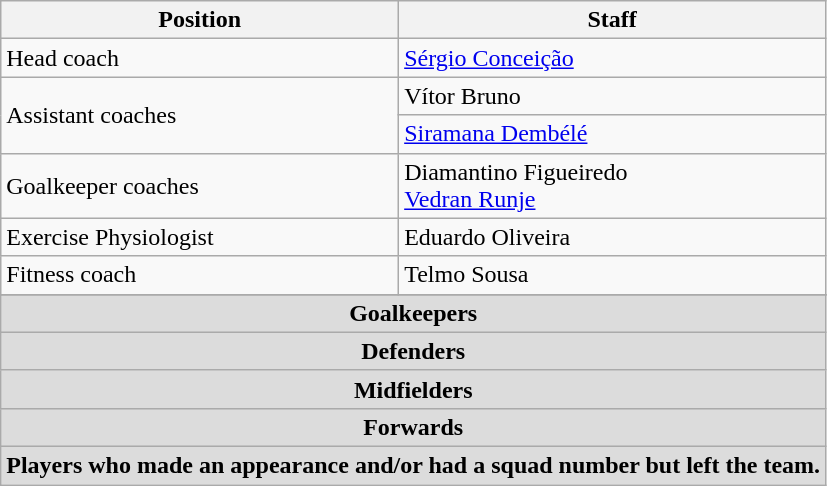<table class=wikitable>
<tr>
<th>Position</th>
<th>Staff</th>
</tr>
<tr>
<td>Head coach</td>
<td> <a href='#'>Sérgio Conceição</a></td>
</tr>
<tr>
<td rowspan=2>Assistant coaches</td>
<td> Vítor Bruno</td>
</tr>
<tr>
<td> <a href='#'>Siramana Dembélé</a></td>
</tr>
<tr>
<td>Goalkeeper coaches</td>
<td> Diamantino Figueiredo<br> <a href='#'>Vedran Runje</a></td>
</tr>
<tr>
<td>Exercise Physiologist</td>
<td> Eduardo Oliveira</td>
</tr>
<tr>
<td>Fitness coach</td>
<td> Telmo Sousa</td>
</tr>
<tr>
</tr>
<tr>
<th colspan=18 style=background:#dcdcdc; text-align:center>Goalkeepers<br>


</th>
</tr>
<tr>
<th colspan=18 style=background:#dcdcdc; text-align:center>Defenders<br>









</th>
</tr>
<tr>
<th colspan=18 style=background:#dcdcdc; text-align:center>Midfielders<br>






</th>
</tr>
<tr>
<th colspan=18 style=background:#dcdcdc; text-align:center>Forwards<br>








</th>
</tr>
<tr>
<th colspan=18 style=background:#dcdcdc; text-align:center>Players who made an appearance and/or had a squad number but left the team.<br>


</th>
</tr>
</table>
